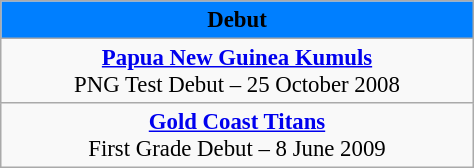<table class="wikitable" style="margin:0.5em auto; font-size:95%; clear:both; width: 25%;">
<tr>
<th colspan="3" style="background: #007FFF;">Debut</th>
</tr>
<tr>
<td colspan="3" style="text-align:center;"><strong><a href='#'>Papua New Guinea Kumuls</a></strong><br> PNG Test Debut – 25 October 2008</td>
</tr>
<tr>
<td colspan="3" style="text-align:center;"><strong><a href='#'>Gold Coast Titans</a></strong><br>First Grade Debut – 8 June 2009</td>
</tr>
</table>
